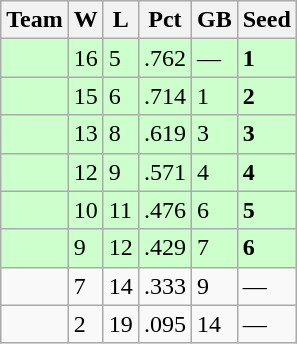<table class=wikitable>
<tr>
<th>Team</th>
<th>W</th>
<th>L</th>
<th>Pct</th>
<th>GB</th>
<th>Seed</th>
</tr>
<tr bgcolor=ccffcc>
<td></td>
<td>16</td>
<td>5</td>
<td>.762</td>
<td>—</td>
<td><strong>1</strong></td>
</tr>
<tr bgcolor=ccffcc>
<td></td>
<td>15</td>
<td>6</td>
<td>.714</td>
<td>1</td>
<td><strong>2</strong></td>
</tr>
<tr bgcolor=ccffcc>
<td></td>
<td>13</td>
<td>8</td>
<td>.619</td>
<td>3</td>
<td><strong>3</strong></td>
</tr>
<tr bgcolor=ccffcc>
<td></td>
<td>12</td>
<td>9</td>
<td>.571</td>
<td>4</td>
<td><strong>4</strong></td>
</tr>
<tr bgcolor=ccffcc>
<td></td>
<td>10</td>
<td>11</td>
<td>.476</td>
<td>6</td>
<td><strong>5</strong></td>
</tr>
<tr bgcolor=ccffcc>
<td></td>
<td>9</td>
<td>12</td>
<td>.429</td>
<td>7</td>
<td><strong>6</strong></td>
</tr>
<tr>
<td></td>
<td>7</td>
<td>14</td>
<td>.333</td>
<td>9</td>
<td>—</td>
</tr>
<tr>
<td></td>
<td>2</td>
<td>19</td>
<td>.095</td>
<td>14</td>
<td>—</td>
</tr>
</table>
